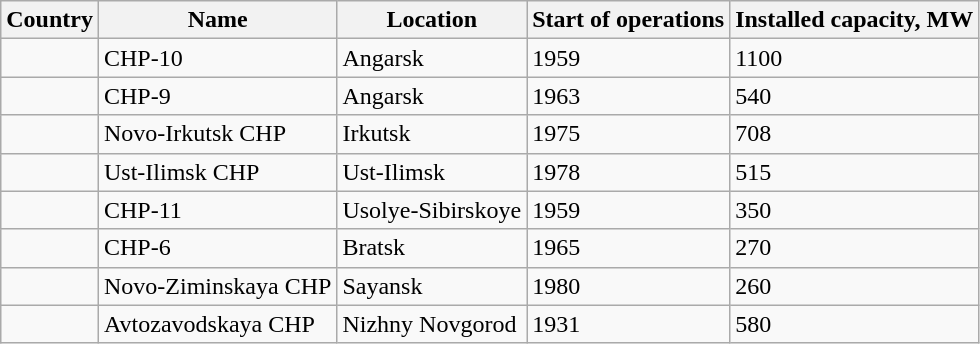<table class="wikitable">
<tr>
<th>Country</th>
<th>Name</th>
<th>Location</th>
<th>Start of operations</th>
<th><strong>Installed capacity, MW</strong></th>
</tr>
<tr>
<td></td>
<td>CHP-10</td>
<td>Angarsk</td>
<td>1959</td>
<td>1100</td>
</tr>
<tr>
<td></td>
<td>CHP-9</td>
<td>Angarsk</td>
<td>1963</td>
<td>540</td>
</tr>
<tr>
<td></td>
<td>Novo-Irkutsk CHP</td>
<td>Irkutsk</td>
<td>1975</td>
<td>708</td>
</tr>
<tr>
<td></td>
<td>Ust-Ilimsk CHP</td>
<td>Ust-Ilimsk</td>
<td>1978</td>
<td>515</td>
</tr>
<tr>
<td></td>
<td>CHP-11</td>
<td>Usolye-Sibirskoye</td>
<td>1959</td>
<td>350</td>
</tr>
<tr>
<td></td>
<td>CHP-6</td>
<td>Bratsk</td>
<td>1965</td>
<td>270</td>
</tr>
<tr>
<td></td>
<td>Novo-Ziminskaya CHP</td>
<td>Sayansk</td>
<td>1980</td>
<td>260</td>
</tr>
<tr>
<td></td>
<td>Avtozavodskaya CHP</td>
<td>Nizhny Novgorod</td>
<td>1931</td>
<td>580</td>
</tr>
</table>
